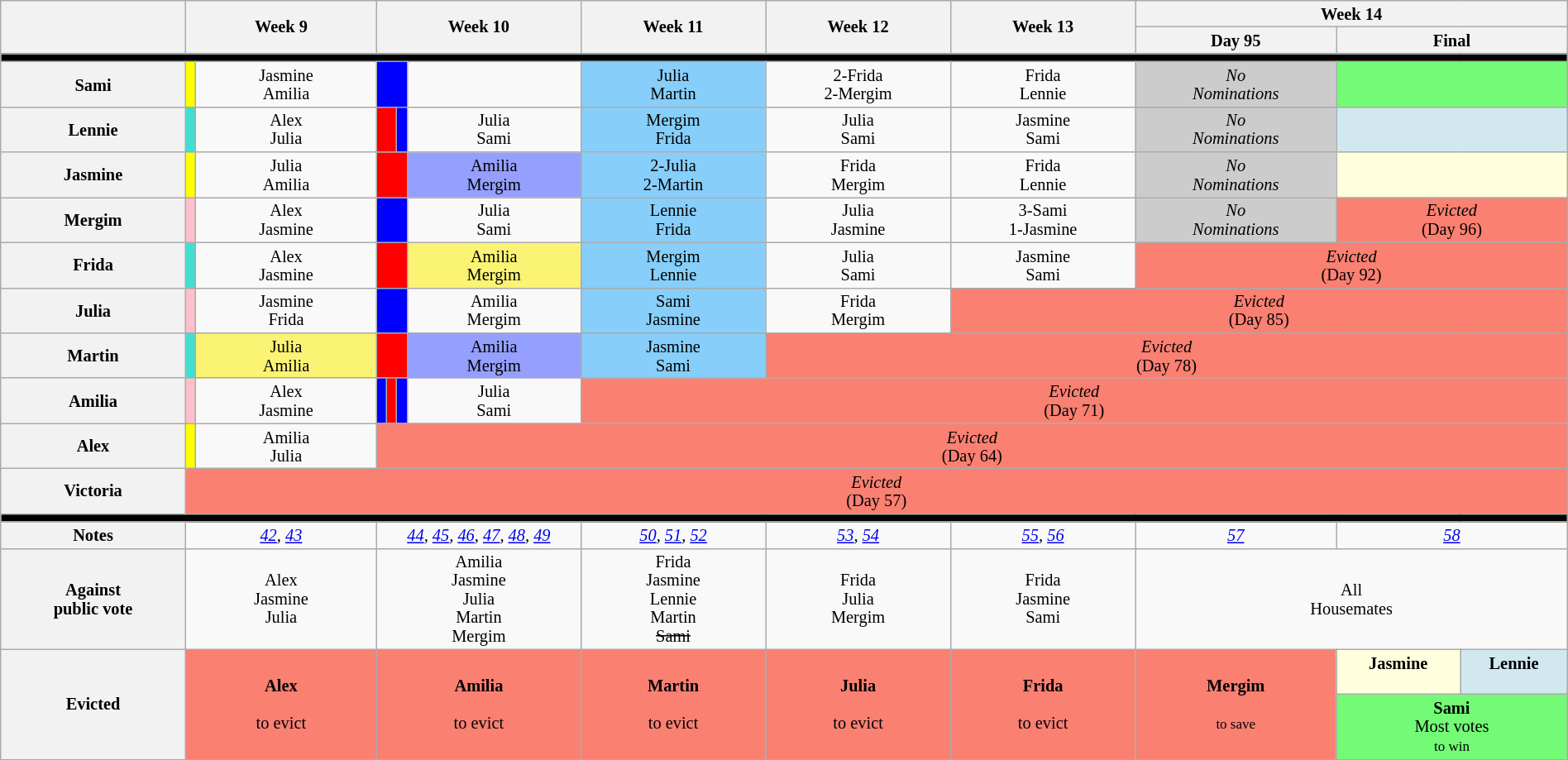<table class="wikitable" style="text-align:center; font-size:85%; line-height:15px; width:100%">
<tr>
<th rowspan="2" style="width:5%;"></th>
<th colspan="2" rowspan="2" style="width:5%">Week 9</th>
<th colspan="4" rowspan="2" style="width:5%">Week 10</th>
<th rowspan="2" style="width:5%">Week 11</th>
<th rowspan="2" style="width:5%">Week 12</th>
<th rowspan="2" style="width:5%">Week 13</th>
<th colspan="3" style="width:5%">Week 14</th>
</tr>
<tr>
<th style="width:5%">Day 95</th>
<th colspan="2" style="width:5%">Final</th>
</tr>
<tr>
<th colspan="13" style="background:#000"></th>
</tr>
<tr>
<th>Sami</th>
<td style="background:yellow;"></td>
<td>Jasmine<br>Amilia</td>
<td colspan="3" style="background:blue;"></td>
<td><br></td>
<td style="background:#87CEFA">Julia<br>Martin</td>
<td>2-Frida<br>2-Mergim</td>
<td>Frida<br>Lennie</td>
<td style="background:#ccc"><em>No<br>Nominations</em></td>
<td colspan="2" style="background:#73FB76"></td>
</tr>
<tr>
<th>Lennie</th>
<td style="background:turquoise;"></td>
<td>Alex<br>Julia</td>
<td colspan="2" style="background:red;"></td>
<td style="background:blue;"></td>
<td>Julia<br>Sami</td>
<td style="background:#87CEFA">Mergim<br>Frida</td>
<td>Julia<br>Sami</td>
<td>Jasmine<br>Sami</td>
<td style="background:#ccc"><em>No<br>Nominations</em></td>
<td colspan="2" style="background:#D1E8EF"></td>
</tr>
<tr>
<th>Jasmine</th>
<td style="background:yellow;"></td>
<td>Julia<br>Amilia</td>
<td colspan="3" style="background:red;"></td>
<td style="background:#959FFD;">Amilia<br>Mergim</td>
<td style="background:#87CEFA">2-Julia<br>2-Martin</td>
<td>Frida<br>Mergim</td>
<td>Frida<br>Lennie</td>
<td style="background:#ccc"><em>No<br>Nominations</em></td>
<td colspan="2" style="background:#FFFFDD"></td>
</tr>
<tr>
<th>Mergim</th>
<td style="background:pink;"></td>
<td>Alex<br>Jasmine</td>
<td colspan="3" style="background:blue;"></td>
<td>Julia<br>Sami</td>
<td style="background:#87CEFA">Lennie<br>Frida</td>
<td>Julia<br>Jasmine</td>
<td>3-Sami<br>1-Jasmine</td>
<td style="background:#ccc"><em>No<br>Nominations</em></td>
<td colspan="2" style="background: salmon"><em>Evicted</em><br>(Day 96)</td>
</tr>
<tr>
<th>Frida</th>
<td style="background:turquoise;"></td>
<td>Alex<br>Jasmine</td>
<td colspan="3" style="background:red;"></td>
<td style="background:#FBF373;">Amilia<br>Mergim</td>
<td style="background:#87CEFA">Mergim<br>Lennie</td>
<td>Julia<br>Sami</td>
<td>Jasmine<br>Sami</td>
<td colspan="3" style="background:salmon"><em>Evicted</em><br>(Day 92)</td>
</tr>
<tr>
<th>Julia</th>
<td style="background:pink;"></td>
<td>Jasmine<br>Frida</td>
<td colspan="3" style="background:blue;"></td>
<td>Amilia<br>Mergim</td>
<td style="background:#87CEFA">Sami<br>Jasmine</td>
<td>Frida<br>Mergim</td>
<td colspan="4" style="background:salmon"><em>Evicted</em><br>(Day 85)</td>
</tr>
<tr>
<th>Martin</th>
<td style="background:turquoise;"></td>
<td style="background:#FBF373;">Julia<br>Amilia</td>
<td colspan="3" style="background:red;"></td>
<td style="background:#959FFD;">Amilia<br>Mergim</td>
<td style="background:#87CEFA">Jasmine<br>Sami</td>
<td colspan="5" style="background:salmon"><em>Evicted</em><br>(Day 78)</td>
</tr>
<tr>
<th>Amilia</th>
<td style="background:pink;"></td>
<td>Alex<br>Jasmine</td>
<td style="background:blue; width:0.1%"></td>
<td style="background:red; width:0.1%"></td>
<td style="background:blue; width:0.1%"></td>
<td>Julia<br>Sami</td>
<td colspan="6" style="background:salmon"><em>Evicted</em><br>(Day 71)</td>
</tr>
<tr>
<th>Alex</th>
<td style="background:yellow; width:0.1%"></td>
<td>Amilia<br>Julia</td>
<td colspan="10" style="background:salmon"><em>Evicted</em><br>(Day 64)</td>
</tr>
<tr>
<th>Victoria</th>
<td colspan="12" style="background:salmon"><em>Evicted</em><br>(Day 57)</td>
</tr>
<tr>
<th colspan="13" style="background:#000"></th>
</tr>
<tr>
<th>Notes</th>
<td colspan="2"><em><a href='#'>42</a>, <a href='#'>43</a></em></td>
<td colspan="4"><em><a href='#'>44</a>, <a href='#'>45</a>, <a href='#'>46</a>, <a href='#'>47</a>, <a href='#'>48</a>, <a href='#'>49</a></em></td>
<td><em><a href='#'>50</a>, <a href='#'>51</a>, <a href='#'>52</a></em></td>
<td><em><a href='#'>53</a>, <a href='#'>54</a></em></td>
<td><em><a href='#'>55</a>, <a href='#'>56</a></em></td>
<td><em><a href='#'>57</a></em></td>
<td colspan="2"><em><a href='#'>58</a></em></td>
</tr>
<tr>
<th>Against<br>public vote</th>
<td colspan="2">Alex<br>Jasmine<br>Julia</td>
<td colspan="4">Amilia<br>Jasmine<br>Julia<br>Martin<br>Mergim</td>
<td>Frida<br>Jasmine<br>Lennie<br>Martin<br><s>Sami</s></td>
<td>Frida<br>Julia<br>Mergim</td>
<td>Frida<br>Jasmine<br>Sami</td>
<td colspan="3">All<br>Housemates</td>
</tr>
<tr>
<th rowspan="2">Evicted</th>
<td colspan="2" rowspan="2" style="background:#FA8072"><strong>Alex</strong><br><br>to evict</td>
<td colspan="4" rowspan="2" style="background:#FA8072"><strong>Amilia</strong><br><br>to evict</td>
<td rowspan="2" style="background:#FA8072"><strong>Martin</strong><br><br>to evict</td>
<td rowspan="2" style="background:#FA8072"><strong>Julia</strong><br><br>to evict</td>
<td rowspan="2" style="background:#FA8072"><strong>Frida</strong><br><br>to evict</td>
<td rowspan="2" style="background:#FA8072"><strong>Mergim</strong><br><br><small>to save</small></td>
<td style="background:#FFFFDD"><strong>Jasmine</strong><br><br><small></small></td>
<td style="background:#D1E8EF"><strong>Lennie</strong><br><br><small></small></td>
</tr>
<tr>
<td colspan="2" style="background:#73FB76"><strong>Sami</strong><br>Most votes<br><small>to win</small></td>
</tr>
</table>
